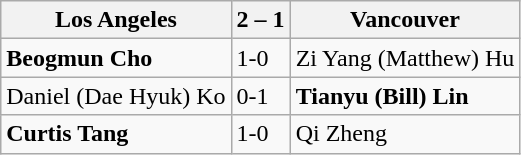<table class="wikitable">
<tr>
<th>Los Angeles</th>
<th>2 – 1</th>
<th>Vancouver</th>
</tr>
<tr>
<td><strong>Beogmun Cho</strong></td>
<td>1-0</td>
<td>Zi Yang (Matthew) Hu</td>
</tr>
<tr>
<td>Daniel (Dae Hyuk) Ko</td>
<td>0-1</td>
<td><strong>Tianyu (Bill) Lin</strong></td>
</tr>
<tr>
<td><strong>Curtis Tang</strong></td>
<td>1-0</td>
<td>Qi Zheng</td>
</tr>
</table>
